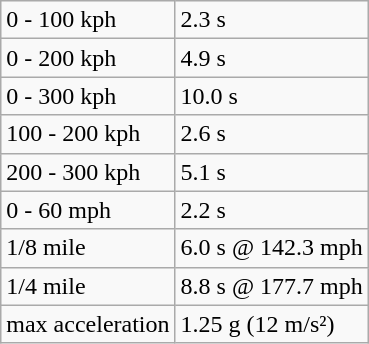<table class="wikitable">
<tr>
<td>0 - 100 kph</td>
<td>2.3 s</td>
</tr>
<tr>
<td>0 - 200 kph</td>
<td>4.9 s</td>
</tr>
<tr>
<td>0 - 300 kph</td>
<td>10.0 s</td>
</tr>
<tr>
<td>100 - 200 kph</td>
<td>2.6 s</td>
</tr>
<tr>
<td>200 - 300 kph</td>
<td>5.1 s</td>
</tr>
<tr>
<td>0 - 60 mph</td>
<td>2.2 s</td>
</tr>
<tr>
<td>1/8 mile</td>
<td>6.0 s @ 142.3 mph</td>
</tr>
<tr>
<td>1/4 mile</td>
<td>8.8 s @ 177.7 mph</td>
</tr>
<tr>
<td>max acceleration</td>
<td>1.25 g (12 m/s²)</td>
</tr>
</table>
